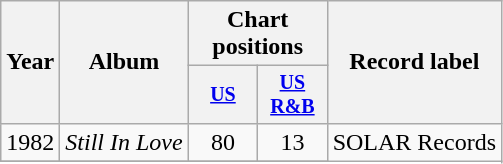<table class="wikitable" style="text-align:center;">
<tr>
<th rowspan="2">Year</th>
<th rowspan="2">Album</th>
<th colspan="2">Chart positions</th>
<th rowspan="2">Record label</th>
</tr>
<tr style="font-size:smaller;">
<th width="40"><a href='#'>US</a></th>
<th width="40"><a href='#'>US<br>R&B</a></th>
</tr>
<tr>
<td rowspan="1">1982</td>
<td align="left"><em>Still In Love</em></td>
<td>80</td>
<td>13</td>
<td rowspan="2">SOLAR Records</td>
</tr>
<tr>
</tr>
</table>
